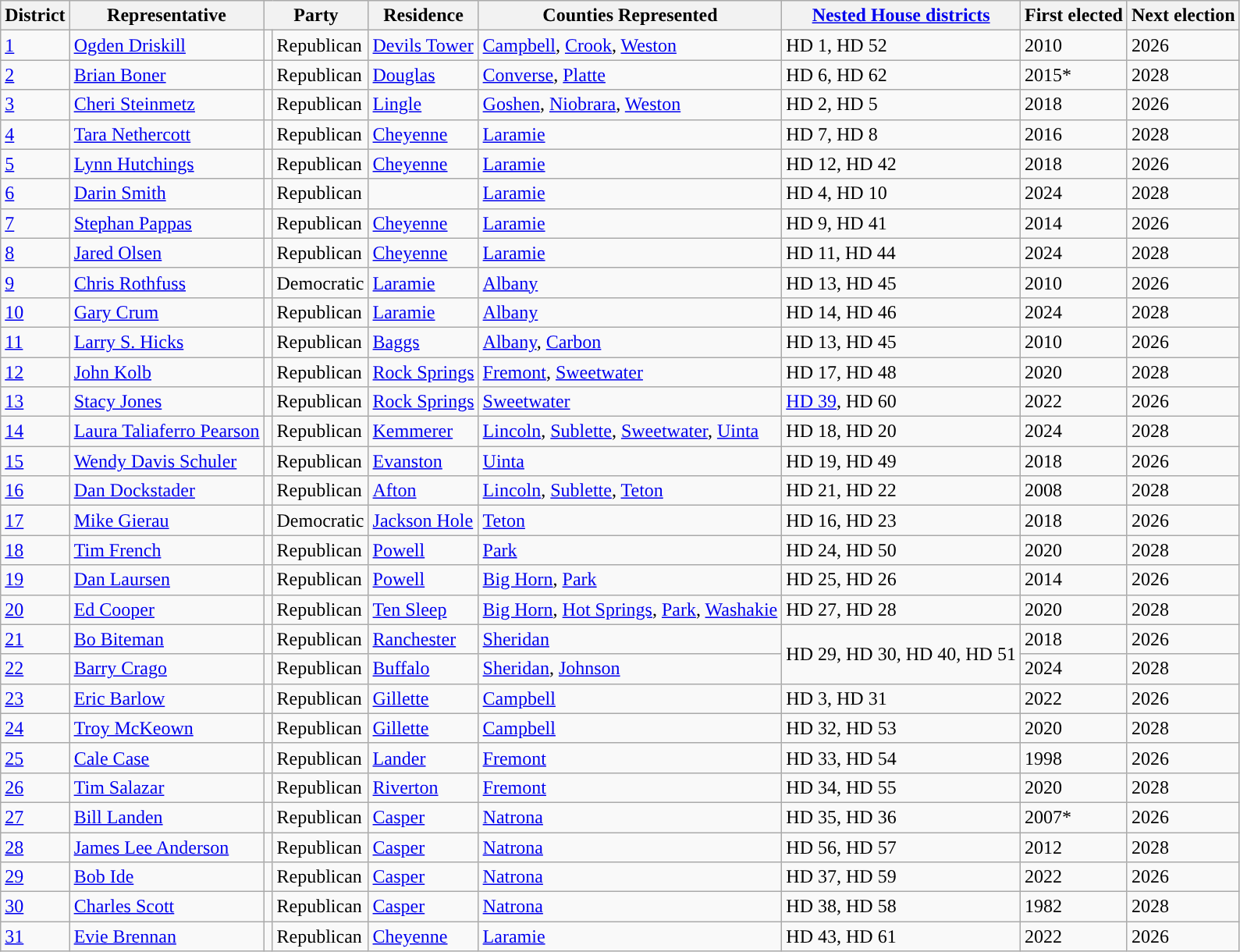<table class="wikitable sortable">
<tr>
<th>District</th>
<th>Representative</th>
<th colspan = 2>Party</th>
<th>Residence</th>
<th>Counties Represented</th>
<th><a href='#'>Nested House districts</a></th>
<th>First elected</th>
<th>Next election</th>
</tr>
<tr>
<td><a href='#'>1</a></td>
<td><a href='#'>Ogden Driskill</a></td>
<td style="background:"></td>
<td>Republican</td>
<td><a href='#'>Devils Tower</a></td>
<td><a href='#'>Campbell</a>, <a href='#'>Crook</a>, <a href='#'>Weston</a></td>
<td>HD 1, HD 52</td>
<td>2010</td>
<td>2026</td>
</tr>
<tr>
<td><a href='#'>2</a></td>
<td><a href='#'>Brian Boner</a></td>
<td style="background:"></td>
<td>Republican</td>
<td><a href='#'>Douglas</a></td>
<td><a href='#'>Converse</a>, <a href='#'>Platte</a></td>
<td>HD 6, HD 62</td>
<td>2015*</td>
<td>2028</td>
</tr>
<tr>
<td><a href='#'>3</a></td>
<td><a href='#'>Cheri Steinmetz</a></td>
<td style="background:"></td>
<td>Republican</td>
<td><a href='#'>Lingle</a></td>
<td><a href='#'>Goshen</a>, <a href='#'>Niobrara</a>, <a href='#'>Weston</a></td>
<td>HD 2, HD 5</td>
<td>2018</td>
<td>2026</td>
</tr>
<tr>
<td><a href='#'>4</a></td>
<td><a href='#'>Tara Nethercott</a></td>
<td style="background:"></td>
<td>Republican</td>
<td><a href='#'>Cheyenne</a></td>
<td><a href='#'>Laramie</a></td>
<td>HD 7, HD 8</td>
<td>2016</td>
<td>2028</td>
</tr>
<tr>
<td><a href='#'>5</a></td>
<td><a href='#'>Lynn Hutchings</a></td>
<td style="background:"></td>
<td>Republican</td>
<td><a href='#'>Cheyenne</a></td>
<td><a href='#'>Laramie</a></td>
<td>HD 12, HD 42</td>
<td>2018</td>
<td>2026</td>
</tr>
<tr>
<td><a href='#'>6</a></td>
<td><a href='#'>Darin Smith</a></td>
<td style="background:"></td>
<td>Republican</td>
<td></td>
<td><a href='#'>Laramie</a></td>
<td>HD 4, HD 10</td>
<td>2024</td>
<td>2028</td>
</tr>
<tr>
<td><a href='#'>7</a></td>
<td><a href='#'>Stephan Pappas</a></td>
<td style="background:"></td>
<td>Republican</td>
<td><a href='#'>Cheyenne</a></td>
<td><a href='#'>Laramie</a></td>
<td>HD 9, HD 41</td>
<td>2014</td>
<td>2026</td>
</tr>
<tr>
<td><a href='#'>8</a></td>
<td><a href='#'>Jared Olsen</a></td>
<td style="background:"></td>
<td>Republican</td>
<td><a href='#'>Cheyenne</a></td>
<td><a href='#'>Laramie</a></td>
<td>HD 11, HD 44</td>
<td>2024</td>
<td>2028</td>
</tr>
<tr>
<td><a href='#'>9</a></td>
<td><a href='#'>Chris Rothfuss</a></td>
<td style="background:"></td>
<td>Democratic</td>
<td><a href='#'>Laramie</a></td>
<td><a href='#'>Albany</a></td>
<td>HD 13, HD 45</td>
<td>2010</td>
<td>2026</td>
</tr>
<tr>
<td><a href='#'>10</a></td>
<td><a href='#'>Gary Crum</a></td>
<td style="background:"></td>
<td>Republican</td>
<td><a href='#'>Laramie</a></td>
<td><a href='#'>Albany</a></td>
<td>HD 14, HD 46</td>
<td>2024</td>
<td>2028</td>
</tr>
<tr>
<td><a href='#'>11</a></td>
<td><a href='#'>Larry S. Hicks</a></td>
<td style="background:"></td>
<td>Republican</td>
<td><a href='#'>Baggs</a></td>
<td><a href='#'>Albany</a>, <a href='#'>Carbon</a></td>
<td>HD 13, HD 45</td>
<td>2010</td>
<td>2026</td>
</tr>
<tr>
<td><a href='#'>12</a></td>
<td><a href='#'>John Kolb</a></td>
<td style="background:"></td>
<td>Republican</td>
<td><a href='#'>Rock Springs</a></td>
<td><a href='#'>Fremont</a>, <a href='#'>Sweetwater</a></td>
<td>HD 17, HD 48</td>
<td>2020</td>
<td>2028</td>
</tr>
<tr>
<td><a href='#'>13</a></td>
<td><a href='#'>Stacy Jones</a></td>
<td style="background:"></td>
<td>Republican</td>
<td><a href='#'>Rock Springs</a></td>
<td><a href='#'>Sweetwater</a></td>
<td><a href='#'>HD 39</a>, HD 60</td>
<td>2022</td>
<td>2026</td>
</tr>
<tr>
<td><a href='#'>14</a></td>
<td><a href='#'>Laura Taliaferro Pearson</a></td>
<td style="background:"></td>
<td>Republican</td>
<td><a href='#'>Kemmerer</a></td>
<td><a href='#'>Lincoln</a>, <a href='#'>Sublette</a>, <a href='#'>Sweetwater</a>, <a href='#'>Uinta</a></td>
<td>HD 18, HD 20</td>
<td>2024</td>
<td>2028</td>
</tr>
<tr>
<td><a href='#'>15</a></td>
<td><a href='#'>Wendy Davis Schuler</a></td>
<td style="background:"></td>
<td>Republican</td>
<td><a href='#'>Evanston</a></td>
<td><a href='#'>Uinta</a></td>
<td>HD 19, HD 49</td>
<td>2018</td>
<td>2026</td>
</tr>
<tr>
<td><a href='#'>16</a></td>
<td><a href='#'>Dan Dockstader</a></td>
<td style="background:"></td>
<td>Republican</td>
<td><a href='#'>Afton</a></td>
<td><a href='#'>Lincoln</a>, <a href='#'>Sublette</a>, <a href='#'>Teton</a></td>
<td>HD 21, HD 22</td>
<td>2008</td>
<td>2028</td>
</tr>
<tr>
<td><a href='#'>17</a></td>
<td><a href='#'>Mike Gierau</a></td>
<td style="background:"></td>
<td>Democratic</td>
<td><a href='#'>Jackson Hole</a></td>
<td><a href='#'>Teton</a></td>
<td>HD 16, HD 23</td>
<td>2018</td>
<td>2026</td>
</tr>
<tr>
<td><a href='#'>18</a></td>
<td><a href='#'>Tim French</a></td>
<td style="background:"></td>
<td>Republican</td>
<td><a href='#'>Powell</a></td>
<td><a href='#'>Park</a></td>
<td>HD 24, HD 50</td>
<td>2020</td>
<td>2028</td>
</tr>
<tr>
<td><a href='#'>19</a></td>
<td><a href='#'>Dan Laursen</a></td>
<td style="background:"></td>
<td>Republican</td>
<td><a href='#'>Powell</a></td>
<td><a href='#'>Big Horn</a>, <a href='#'>Park</a></td>
<td>HD 25, HD 26</td>
<td>2014</td>
<td>2026</td>
</tr>
<tr>
<td><a href='#'>20</a></td>
<td><a href='#'>Ed Cooper</a></td>
<td style="background:"></td>
<td>Republican</td>
<td><a href='#'>Ten Sleep</a></td>
<td><a href='#'>Big Horn</a>, <a href='#'>Hot Springs</a>, <a href='#'>Park</a>, <a href='#'>Washakie</a></td>
<td>HD 27, HD 28</td>
<td>2020</td>
<td>2028</td>
</tr>
<tr>
<td><a href='#'>21</a></td>
<td><a href='#'>Bo Biteman</a></td>
<td style="background:"></td>
<td>Republican</td>
<td><a href='#'>Ranchester</a></td>
<td><a href='#'>Sheridan</a></td>
<td rowspan=2>HD 29, HD 30, HD 40, HD 51</td>
<td>2018</td>
<td>2026</td>
</tr>
<tr>
<td><a href='#'>22</a></td>
<td><a href='#'>Barry Crago</a></td>
<td style="background:"></td>
<td>Republican</td>
<td><a href='#'>Buffalo</a></td>
<td><a href='#'>Sheridan</a>, <a href='#'>Johnson</a></td>
<td>2024</td>
<td>2028</td>
</tr>
<tr>
<td><a href='#'>23</a></td>
<td><a href='#'>Eric Barlow</a></td>
<td style="background:"></td>
<td>Republican</td>
<td><a href='#'>Gillette</a></td>
<td><a href='#'>Campbell</a></td>
<td>HD 3, HD 31</td>
<td>2022</td>
<td>2026</td>
</tr>
<tr>
<td><a href='#'>24</a></td>
<td><a href='#'>Troy McKeown</a></td>
<td style="background:"></td>
<td>Republican</td>
<td><a href='#'>Gillette</a></td>
<td><a href='#'>Campbell</a></td>
<td>HD 32, HD 53</td>
<td>2020</td>
<td>2028</td>
</tr>
<tr>
<td><a href='#'>25</a></td>
<td><a href='#'>Cale Case</a></td>
<td style="background:"></td>
<td>Republican</td>
<td><a href='#'>Lander</a></td>
<td><a href='#'>Fremont</a></td>
<td>HD 33, HD 54</td>
<td>1998</td>
<td>2026</td>
</tr>
<tr>
<td><a href='#'>26</a></td>
<td><a href='#'>Tim Salazar</a></td>
<td style="background:"></td>
<td>Republican</td>
<td><a href='#'>Riverton</a></td>
<td><a href='#'>Fremont</a></td>
<td>HD 34, HD 55</td>
<td>2020</td>
<td>2028</td>
</tr>
<tr>
<td><a href='#'>27</a></td>
<td><a href='#'>Bill Landen</a></td>
<td style="background:"></td>
<td>Republican</td>
<td><a href='#'>Casper</a></td>
<td><a href='#'>Natrona</a></td>
<td>HD 35, HD 36</td>
<td>2007*</td>
<td>2026</td>
</tr>
<tr>
<td><a href='#'>28</a></td>
<td><a href='#'>James Lee Anderson</a></td>
<td style="background:"></td>
<td>Republican</td>
<td><a href='#'>Casper</a></td>
<td><a href='#'>Natrona</a></td>
<td>HD 56, HD 57</td>
<td>2012</td>
<td>2028</td>
</tr>
<tr>
<td><a href='#'>29</a></td>
<td><a href='#'>Bob Ide</a></td>
<td style="background:"></td>
<td>Republican</td>
<td><a href='#'>Casper</a></td>
<td><a href='#'>Natrona</a></td>
<td>HD 37, HD 59</td>
<td>2022</td>
<td>2026</td>
</tr>
<tr>
<td><a href='#'>30</a></td>
<td><a href='#'>Charles Scott</a></td>
<td style="background:"></td>
<td>Republican</td>
<td><a href='#'>Casper</a></td>
<td><a href='#'>Natrona</a></td>
<td>HD 38, HD 58</td>
<td>1982</td>
<td>2028</td>
</tr>
<tr>
<td><a href='#'>31</a></td>
<td><a href='#'>Evie Brennan</a></td>
<td style="background:"></td>
<td>Republican</td>
<td><a href='#'>Cheyenne</a></td>
<td><a href='#'>Laramie</a></td>
<td>HD 43, HD 61</td>
<td>2022</td>
<td>2026</td>
</tr>
</table>
